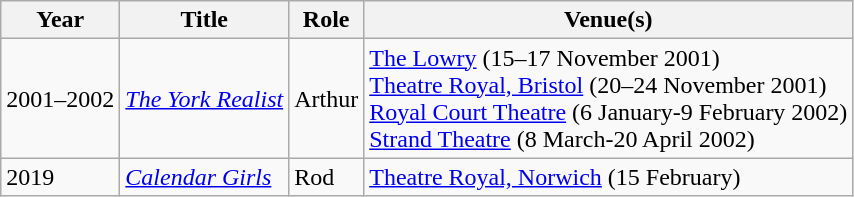<table class="wikitable sortable">
<tr>
<th>Year</th>
<th>Title</th>
<th>Role</th>
<th>Venue(s)</th>
</tr>
<tr>
<td>2001–2002</td>
<td><em><a href='#'>The York Realist</a></em></td>
<td>Arthur</td>
<td><a href='#'>The Lowry</a> (15–17 November 2001)<br><a href='#'>Theatre Royal, Bristol</a> (20–24 November 2001)<br><a href='#'>Royal Court Theatre</a> (6 January-9 February 2002)<br><a href='#'>Strand Theatre</a> (8 March-20 April 2002)</td>
</tr>
<tr>
<td>2019</td>
<td><em><a href='#'>Calendar Girls</a></em></td>
<td>Rod</td>
<td><a href='#'>Theatre Royal, Norwich</a> (15 February)</td>
</tr>
</table>
